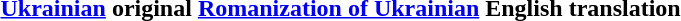<table>
<tr>
<th><a href='#'>Ukrainian</a> original</th>
<th><a href='#'>Romanization of Ukrainian</a></th>
<th>English translation</th>
</tr>
<tr style="valign:top;white-space:nowrap;">
<td></td>
<td></td>
<td></td>
</tr>
</table>
